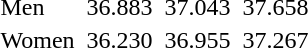<table>
<tr>
<td>Men</td>
<td></td>
<td>36.883</td>
<td></td>
<td>37.043</td>
<td></td>
<td>37.658</td>
</tr>
<tr>
<td>Women</td>
<td></td>
<td>36.230</td>
<td></td>
<td>36.955</td>
<td></td>
<td>37.267</td>
</tr>
</table>
